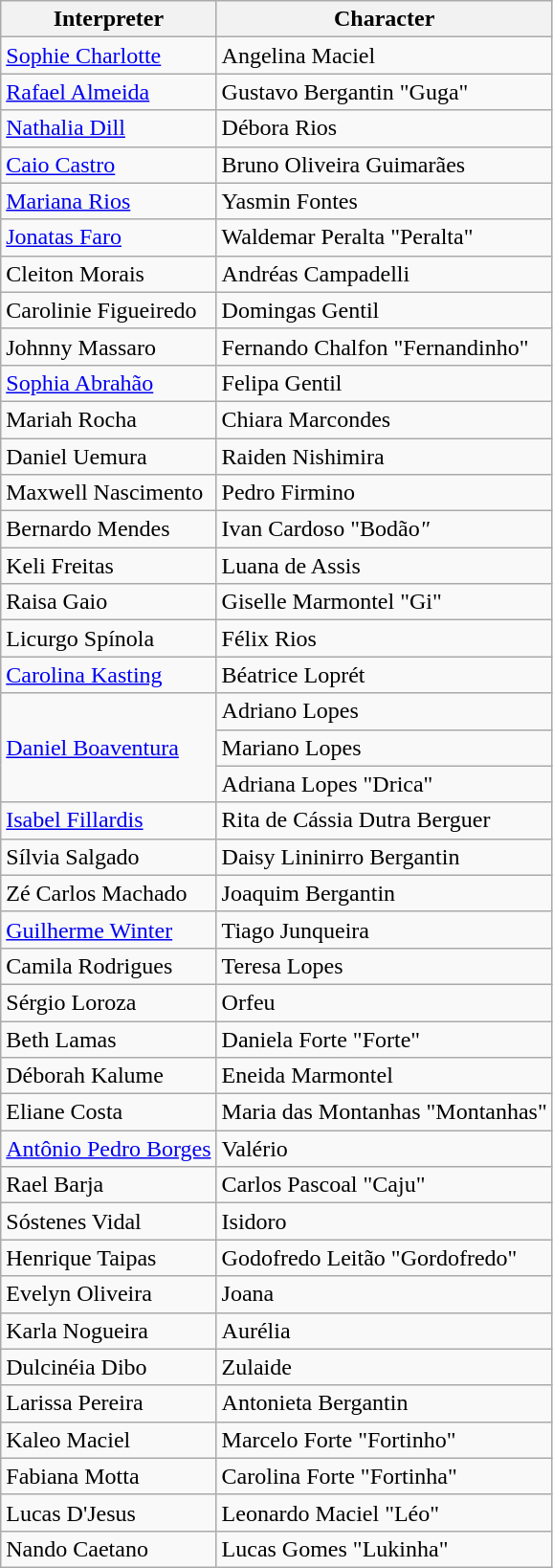<table class="wikitable">
<tr>
<th>Interpreter</th>
<th>Character</th>
</tr>
<tr>
<td><a href='#'>Sophie Charlotte</a></td>
<td>Angelina Maciel</td>
</tr>
<tr>
<td><a href='#'>Rafael Almeida</a></td>
<td>Gustavo Bergantin "Guga"</td>
</tr>
<tr>
<td><a href='#'>Nathalia Dill</a></td>
<td>Débora Rios</td>
</tr>
<tr>
<td><a href='#'>Caio Castro</a></td>
<td>Bruno Oliveira Guimarães</td>
</tr>
<tr>
<td><a href='#'>Mariana Rios</a></td>
<td>Yasmin Fontes</td>
</tr>
<tr>
<td><a href='#'>Jonatas Faro</a></td>
<td>Waldemar Peralta "Peralta"</td>
</tr>
<tr>
<td>Cleiton Morais</td>
<td>Andréas Campadelli</td>
</tr>
<tr>
<td>Carolinie Figueiredo</td>
<td>Domingas Gentil</td>
</tr>
<tr>
<td>Johnny Massaro</td>
<td>Fernando Chalfon "Fernandinho"</td>
</tr>
<tr>
<td><a href='#'>Sophia Abrahão</a></td>
<td>Felipa Gentil</td>
</tr>
<tr>
<td>Mariah Rocha</td>
<td>Chiara Marcondes</td>
</tr>
<tr>
<td>Daniel Uemura</td>
<td>Raiden Nishimira</td>
</tr>
<tr>
<td>Maxwell Nascimento</td>
<td>Pedro Firmino</td>
</tr>
<tr>
<td>Bernardo Mendes</td>
<td>Ivan Cardoso "Bodão<em>"</em></td>
</tr>
<tr>
<td>Keli Freitas</td>
<td>Luana de Assis</td>
</tr>
<tr>
<td>Raisa Gaio</td>
<td>Giselle Marmontel "Gi"</td>
</tr>
<tr>
<td>Licurgo Spínola</td>
<td>Félix Rios</td>
</tr>
<tr>
<td><a href='#'>Carolina Kasting</a></td>
<td>Béatrice Loprét</td>
</tr>
<tr>
<td rowspan="3"><a href='#'>Daniel Boaventura</a></td>
<td>Adriano Lopes</td>
</tr>
<tr>
<td>Mariano Lopes</td>
</tr>
<tr>
<td>Adriana Lopes "Drica"</td>
</tr>
<tr>
<td><a href='#'>Isabel Fillardis</a></td>
<td>Rita de Cássia Dutra Berguer</td>
</tr>
<tr>
<td>Sílvia Salgado</td>
<td>Daisy Lininirro Bergantin</td>
</tr>
<tr>
<td>Zé Carlos Machado</td>
<td>Joaquim Bergantin</td>
</tr>
<tr>
<td><a href='#'>Guilherme Winter</a></td>
<td>Tiago Junqueira</td>
</tr>
<tr>
<td>Camila Rodrigues</td>
<td>Teresa Lopes</td>
</tr>
<tr>
<td>Sérgio Loroza</td>
<td>Orfeu</td>
</tr>
<tr>
<td>Beth Lamas</td>
<td>Daniela Forte "Forte"</td>
</tr>
<tr>
<td>Déborah Kalume</td>
<td>Eneida Marmontel</td>
</tr>
<tr>
<td>Eliane Costa</td>
<td>Maria das Montanhas "Montanhas"</td>
</tr>
<tr>
<td><a href='#'>Antônio Pedro Borges</a></td>
<td>Valério</td>
</tr>
<tr>
<td>Rael Barja</td>
<td>Carlos Pascoal "Caju"</td>
</tr>
<tr>
<td>Sóstenes Vidal</td>
<td>Isidoro</td>
</tr>
<tr>
<td>Henrique Taipas</td>
<td>Godofredo Leitão "Gordofredo"</td>
</tr>
<tr>
<td>Evelyn Oliveira</td>
<td>Joana</td>
</tr>
<tr>
<td>Karla Nogueira</td>
<td>Aurélia</td>
</tr>
<tr>
<td>Dulcinéia Dibo</td>
<td>Zulaide</td>
</tr>
<tr>
<td>Larissa Pereira</td>
<td>Antonieta Bergantin</td>
</tr>
<tr>
<td>Kaleo Maciel</td>
<td>Marcelo Forte "Fortinho"</td>
</tr>
<tr>
<td>Fabiana Motta</td>
<td>Carolina Forte "Fortinha"</td>
</tr>
<tr>
<td>Lucas D'Jesus</td>
<td>Leonardo Maciel "Léo"</td>
</tr>
<tr>
<td>Nando Caetano</td>
<td>Lucas Gomes "Lukinha"</td>
</tr>
</table>
